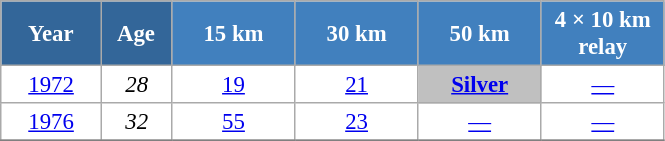<table class="wikitable" style="font-size:95%; text-align:center; border:grey solid 1px; border-collapse:collapse; background:#ffffff;">
<tr>
<th style="background-color:#369; color:white; width:60px;"> Year </th>
<th style="background-color:#369; color:white; width:40px;"> Age </th>
<th style="background-color:#4180be; color:white; width:75px;"> 15 km </th>
<th style="background-color:#4180be; color:white; width:75px;"> 30 km </th>
<th style="background-color:#4180be; color:white; width:75px;"> 50 km </th>
<th style="background-color:#4180be; color:white; width:75px;"> 4 × 10 km <br> relay </th>
</tr>
<tr>
<td><a href='#'>1972</a></td>
<td><em>28</em></td>
<td><a href='#'>19</a></td>
<td><a href='#'>21</a></td>
<td style="background:silver;"><a href='#'><strong>Silver</strong></a></td>
<td><a href='#'>—</a></td>
</tr>
<tr>
<td><a href='#'>1976</a></td>
<td><em>32</em></td>
<td><a href='#'>55</a></td>
<td><a href='#'>23</a></td>
<td><a href='#'>—</a></td>
<td><a href='#'>—</a></td>
</tr>
<tr>
</tr>
</table>
